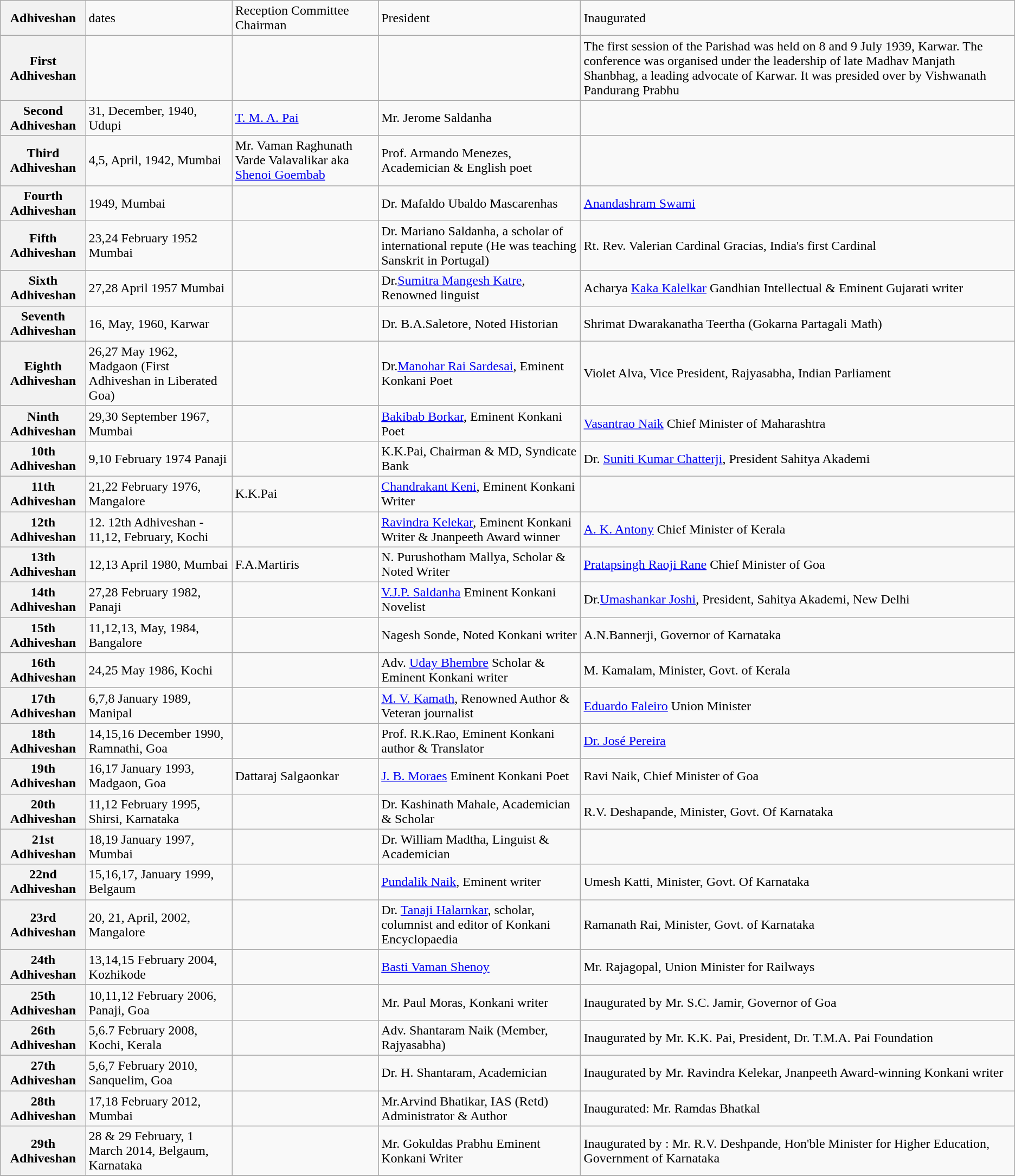<table class="wikitable">
<tr>
<th>Adhiveshan</th>
<td>dates</td>
<td>Reception Committee Chairman</td>
<td>President</td>
<td>Inaugurated</td>
</tr>
<tr>
</tr>
<tr>
<th>First Adhiveshan</th>
<td></td>
<td></td>
<td></td>
<td>The first session of the Parishad was held on 8 and 9 July 1939, Karwar.  The conference was organised under the leadership of late Madhav Manjath Shanbhag, a leading advocate of Karwar.  It was presided over by Vishwanath Pandurang Prabhu </td>
</tr>
<tr>
<th>Second Adhiveshan</th>
<td>31, December, 1940, Udupi </td>
<td><a href='#'>T. M. A. Pai</a></td>
<td>Mr. Jerome Saldanha</td>
<td></td>
</tr>
<tr>
<th>Third Adhiveshan</th>
<td>4,5, April, 1942, Mumbai </td>
<td>Mr. Vaman Raghunath Varde Valavalikar aka <a href='#'>Shenoi Goembab</a></td>
<td>Prof. Armando Menezes, Academician & English poet</td>
<td></td>
</tr>
<tr>
<th>Fourth Adhiveshan</th>
<td>1949, Mumbai </td>
<td></td>
<td>Dr. Mafaldo Ubaldo Mascarenhas</td>
<td><a href='#'>Anandashram Swami</a></td>
</tr>
<tr>
<th>Fifth Adhiveshan</th>
<td>23,24 February 1952 Mumbai </td>
<td></td>
<td>Dr. Mariano Saldanha, a scholar of international repute (He was teaching Sanskrit in Portugal)</td>
<td>Rt. Rev. Valerian Cardinal Gracias, India's first Cardinal</td>
</tr>
<tr>
<th>Sixth Adhiveshan</th>
<td>27,28 April 1957 Mumbai </td>
<td></td>
<td>Dr.<a href='#'>Sumitra Mangesh Katre</a>, Renowned linguist</td>
<td>Acharya <a href='#'>Kaka Kalelkar</a> Gandhian Intellectual & Eminent Gujarati writer</td>
</tr>
<tr>
<th>Seventh Adhiveshan</th>
<td>16, May, 1960, Karwar </td>
<td></td>
<td>Dr. B.A.Saletore, Noted Historian</td>
<td>Shrimat Dwarakanatha Teertha (Gokarna Partagali Math)</td>
</tr>
<tr>
<th>Eighth Adhiveshan</th>
<td>26,27 May 1962, Madgaon (First Adhiveshan in Liberated Goa)</td>
<td></td>
<td>Dr.<a href='#'>Manohar Rai Sardesai</a>, Eminent Konkani Poet</td>
<td>Violet Alva, Vice President, Rajyasabha, Indian Parliament</td>
</tr>
<tr>
<th>Ninth Adhiveshan</th>
<td>29,30 September 1967, Mumbai </td>
<td></td>
<td><a href='#'>Bakibab Borkar</a>, Eminent Konkani Poet</td>
<td><a href='#'>Vasantrao Naik</a> Chief Minister of Maharashtra</td>
</tr>
<tr>
<th>10th Adhiveshan</th>
<td>9,10 February 1974 Panaji </td>
<td></td>
<td>K.K.Pai, Chairman & MD, Syndicate Bank</td>
<td>Dr. <a href='#'>Suniti Kumar Chatterji</a>, President Sahitya Akademi</td>
</tr>
<tr>
<th>11th Adhiveshan</th>
<td>21,22 February 1976, Mangalore </td>
<td>K.K.Pai</td>
<td><a href='#'>Chandrakant Keni</a>, Eminent Konkani Writer</td>
<td></td>
</tr>
<tr>
<th>12th Adhiveshan</th>
<td>12. 12th Adhiveshan - 11,12, February, Kochi </td>
<td></td>
<td><a href='#'>Ravindra Kelekar</a>, Eminent Konkani Writer & Jnanpeeth Award winner</td>
<td><a href='#'>A. K. Antony</a> Chief Minister of Kerala</td>
</tr>
<tr>
<th>13th Adhiveshan</th>
<td>12,13 April 1980, Mumbai </td>
<td>F.A.Martiris</td>
<td>N. Purushotham Mallya, Scholar & Noted Writer</td>
<td><a href='#'>Pratapsingh Raoji Rane</a> Chief Minister of Goa</td>
</tr>
<tr>
<th>14th Adhiveshan</th>
<td>27,28 February 1982, Panaji </td>
<td></td>
<td><a href='#'>V.J.P. Saldanha</a> Eminent Konkani Novelist</td>
<td>Dr.<a href='#'>Umashankar Joshi</a>, President, Sahitya Akademi, New Delhi</td>
</tr>
<tr>
<th>15th Adhiveshan</th>
<td>11,12,13, May, 1984, Bangalore </td>
<td></td>
<td>Nagesh Sonde, Noted Konkani writer</td>
<td>A.N.Bannerji, Governor of Karnataka</td>
</tr>
<tr>
<th>16th Adhiveshan</th>
<td>24,25 May 1986, Kochi </td>
<td></td>
<td>Adv. <a href='#'>Uday Bhembre</a> Scholar & Eminent Konkani writer</td>
<td>M. Kamalam, Minister, Govt. of Kerala</td>
</tr>
<tr>
<th>17th Adhiveshan</th>
<td>6,7,8 January 1989, Manipal</td>
<td></td>
<td><a href='#'>M. V. Kamath</a>, Renowned Author & Veteran journalist</td>
<td><a href='#'>Eduardo Faleiro</a> Union Minister</td>
</tr>
<tr>
<th>18th Adhiveshan</th>
<td>14,15,16 December 1990, Ramnathi, Goa</td>
<td></td>
<td>Prof. R.K.Rao, Eminent Konkani author & Translator</td>
<td><a href='#'>Dr. José Pereira</a></td>
</tr>
<tr>
<th>19th Adhiveshan</th>
<td>16,17 January 1993, Madgaon, Goa</td>
<td>Dattaraj Salgaonkar</td>
<td><a href='#'>J. B. Moraes</a> Eminent Konkani Poet</td>
<td>Ravi Naik, Chief Minister of Goa</td>
</tr>
<tr>
<th>20th Adhiveshan</th>
<td>11,12 February 1995, Shirsi, Karnataka</td>
<td></td>
<td>Dr. Kashinath Mahale, Academician & Scholar</td>
<td>R.V. Deshapande, Minister, Govt. Of Karnataka</td>
</tr>
<tr>
<th>21st Adhiveshan</th>
<td>18,19 January 1997, Mumbai</td>
<td></td>
<td>Dr. William Madtha, Linguist & Academician</td>
<td></td>
</tr>
<tr>
<th>22nd Adhiveshan</th>
<td>15,16,17, January 1999, Belgaum </td>
<td></td>
<td><a href='#'>Pundalik Naik</a>, Eminent writer</td>
<td>Umesh Katti, Minister, Govt. Of Karnataka</td>
</tr>
<tr>
<th>23rd Adhiveshan</th>
<td>20, 21, April, 2002, Mangalore</td>
<td></td>
<td>Dr. <a href='#'>Tanaji Halarnkar</a>, scholar, columnist and editor of Konkani Encyclopaedia</td>
<td>Ramanath Rai, Minister, Govt. of Karnataka</td>
</tr>
<tr>
<th>24th Adhiveshan</th>
<td>13,14,15 February 2004, Kozhikode</td>
<td></td>
<td><a href='#'>Basti Vaman Shenoy</a></td>
<td>Mr. Rajagopal, Union Minister for Railways</td>
</tr>
<tr>
<th>25th Adhiveshan</th>
<td>10,11,12 February 2006, Panaji, Goa</td>
<td></td>
<td>Mr. Paul Moras, Konkani writer</td>
<td>Inaugurated by Mr. S.C. Jamir, Governor of Goa</td>
</tr>
<tr>
<th>26th Adhiveshan</th>
<td>5,6.7 February 2008, Kochi, Kerala </td>
<td></td>
<td>Adv. Shantaram Naik (Member, Rajyasabha)</td>
<td>Inaugurated by Mr. K.K. Pai, President, Dr. T.M.A. Pai Foundation</td>
</tr>
<tr>
<th>27th Adhiveshan</th>
<td>5,6,7 February 2010, Sanquelim, Goa</td>
<td></td>
<td>Dr. H. Shantaram, Academician</td>
<td>Inaugurated by Mr. Ravindra Kelekar, Jnanpeeth Award-winning Konkani writer</td>
</tr>
<tr>
<th>28th Adhiveshan</th>
<td>17,18 February 2012, Mumbai </td>
<td></td>
<td>Mr.Arvind Bhatikar, IAS (Retd) Administrator & Author</td>
<td>Inaugurated: Mr. Ramdas Bhatkal</td>
</tr>
<tr>
<th>29th Adhiveshan</th>
<td>28 & 29 February, 1 March 2014, Belgaum, Karnataka</td>
<td></td>
<td>Mr. Gokuldas Prabhu Eminent Konkani Writer</td>
<td>Inaugurated by : Mr. R.V. Deshpande, Hon'ble Minister for Higher Education, Government of Karnataka</td>
</tr>
<tr>
</tr>
</table>
